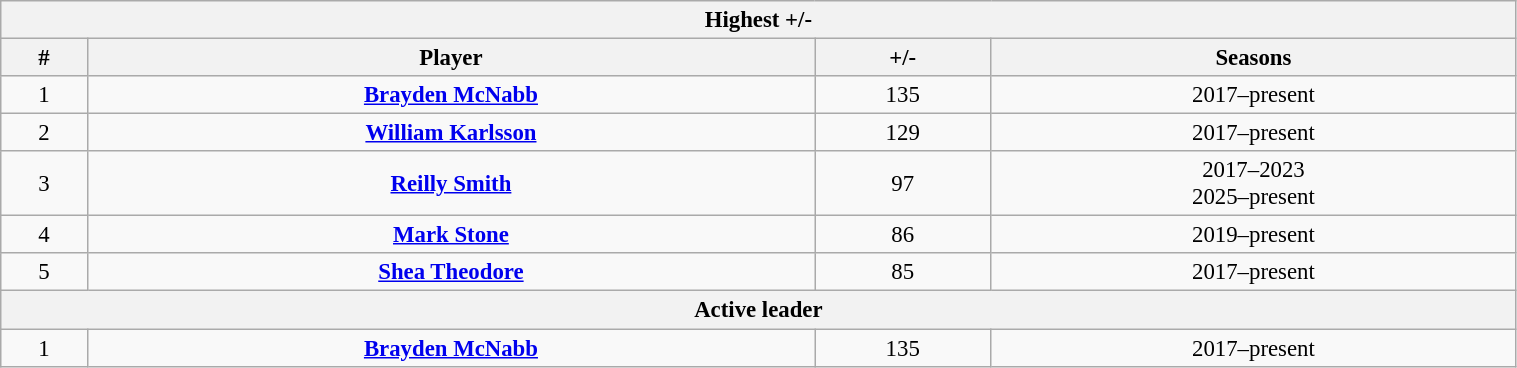<table class="wikitable" style="text-align: center; font-size: 95%" width="80%">
<tr>
<th colspan="4">Highest +/-</th>
</tr>
<tr>
<th>#</th>
<th>Player</th>
<th>+/-</th>
<th>Seasons</th>
</tr>
<tr>
<td>1</td>
<td><strong><a href='#'>Brayden McNabb</a></strong></td>
<td>135</td>
<td>2017–present</td>
</tr>
<tr>
<td>2</td>
<td><strong><a href='#'>William Karlsson</a></strong></td>
<td>129</td>
<td>2017–present</td>
</tr>
<tr>
<td>3</td>
<td><strong><a href='#'>Reilly Smith</a></strong></td>
<td>97</td>
<td>2017–2023<br>2025–present</td>
</tr>
<tr>
<td>4</td>
<td><strong><a href='#'>Mark Stone</a></strong></td>
<td>86</td>
<td>2019–present</td>
</tr>
<tr>
<td>5</td>
<td><strong><a href='#'>Shea Theodore</a></strong></td>
<td>85</td>
<td>2017–present</td>
</tr>
<tr>
<th colspan="4">Active leader</th>
</tr>
<tr>
<td>1</td>
<td><strong><a href='#'>Brayden McNabb</a></strong></td>
<td>135</td>
<td>2017–present</td>
</tr>
</table>
